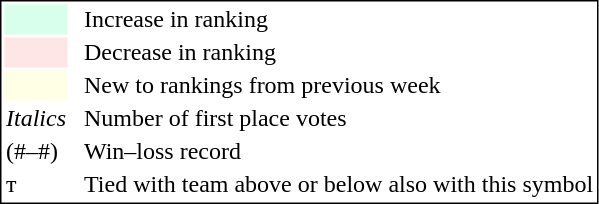<table style="border:1px solid black;">
<tr>
<td style="background:#D8FFEB; width:20px;"></td>
<td> </td>
<td>Increase in ranking</td>
</tr>
<tr>
<td style="background:#FFE6E6; width:20px;"></td>
<td> </td>
<td>Decrease in ranking</td>
</tr>
<tr>
<td style="background:#FFFFE6; width:20px;"></td>
<td> </td>
<td>New to rankings from previous week</td>
</tr>
<tr>
<td><em>Italics</em></td>
<td> </td>
<td>Number of first place votes</td>
</tr>
<tr>
<td>(#–#)</td>
<td> </td>
<td>Win–loss record</td>
</tr>
<tr>
<td>т</td>
<td></td>
<td>Tied with team above or below also with this symbol</td>
</tr>
</table>
